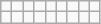<table class="wikitable">
<tr>
<td></td>
<td></td>
<td></td>
<td></td>
<td></td>
<td></td>
<td></td>
<td></td>
<td></td>
</tr>
<tr>
<td></td>
<td></td>
<td></td>
<td></td>
<td></td>
<td></td>
<td></td>
<td></td>
<td></td>
</tr>
</table>
